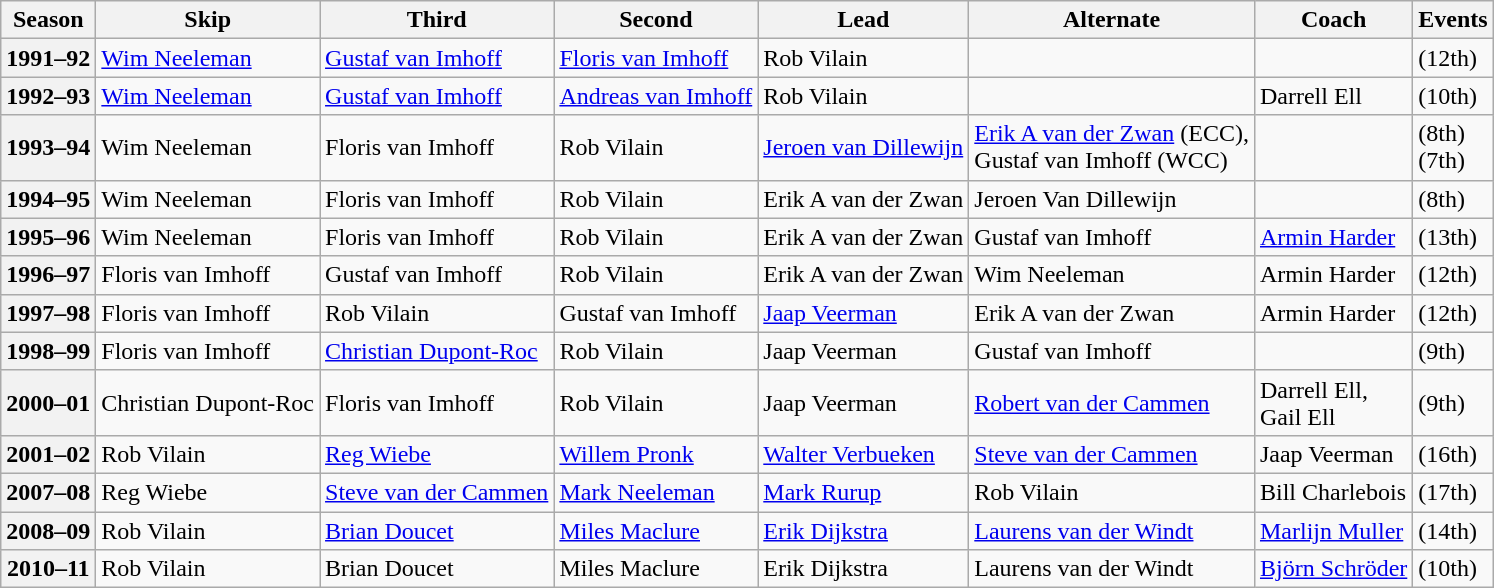<table class="wikitable">
<tr>
<th scope="col">Season</th>
<th scope="col">Skip</th>
<th scope="col">Third</th>
<th scope="col">Second</th>
<th scope="col">Lead</th>
<th scope="col">Alternate</th>
<th scope="col">Coach</th>
<th scope="col">Events</th>
</tr>
<tr>
<th scope="row">1991–92</th>
<td><a href='#'>Wim Neeleman</a></td>
<td><a href='#'>Gustaf van Imhoff</a></td>
<td><a href='#'>Floris van Imhoff</a></td>
<td>Rob Vilain</td>
<td></td>
<td></td>
<td> (12th)</td>
</tr>
<tr>
<th scope="row">1992–93</th>
<td><a href='#'>Wim Neeleman</a></td>
<td><a href='#'>Gustaf van Imhoff</a></td>
<td><a href='#'>Andreas van Imhoff</a></td>
<td>Rob Vilain</td>
<td></td>
<td>Darrell Ell</td>
<td> (10th)</td>
</tr>
<tr>
<th scope="row">1993–94</th>
<td>Wim Neeleman</td>
<td>Floris van Imhoff</td>
<td>Rob Vilain</td>
<td><a href='#'>Jeroen van Dillewijn</a></td>
<td><a href='#'>Erik A van der Zwan</a> (ECC),<br>Gustaf van Imhoff (WCC)</td>
<td></td>
<td> (8th)<br> (7th)</td>
</tr>
<tr>
<th scope="row">1994–95</th>
<td>Wim Neeleman</td>
<td>Floris van Imhoff</td>
<td>Rob Vilain</td>
<td>Erik A van der Zwan</td>
<td>Jeroen Van Dillewijn</td>
<td></td>
<td> (8th)</td>
</tr>
<tr>
<th scope="row">1995–96</th>
<td>Wim Neeleman</td>
<td>Floris van Imhoff</td>
<td>Rob Vilain</td>
<td>Erik A van der Zwan</td>
<td>Gustaf van Imhoff</td>
<td><a href='#'>Armin Harder</a></td>
<td> (13th)</td>
</tr>
<tr>
<th scope="row">1996–97</th>
<td>Floris van Imhoff</td>
<td>Gustaf van Imhoff</td>
<td>Rob Vilain</td>
<td>Erik A van der Zwan</td>
<td>Wim Neeleman</td>
<td>Armin Harder</td>
<td> (12th)</td>
</tr>
<tr>
<th scope="row">1997–98</th>
<td>Floris van Imhoff</td>
<td>Rob Vilain</td>
<td>Gustaf van Imhoff</td>
<td><a href='#'>Jaap Veerman</a></td>
<td>Erik A van der Zwan</td>
<td>Armin Harder</td>
<td> (12th)</td>
</tr>
<tr>
<th scope="row">1998–99</th>
<td>Floris van Imhoff</td>
<td><a href='#'>Christian Dupont-Roc</a></td>
<td>Rob Vilain</td>
<td>Jaap Veerman</td>
<td>Gustaf van Imhoff</td>
<td></td>
<td> (9th)</td>
</tr>
<tr>
<th scope="row">2000–01</th>
<td>Christian Dupont-Roc</td>
<td>Floris van Imhoff</td>
<td>Rob Vilain</td>
<td>Jaap Veerman</td>
<td><a href='#'>Robert van der Cammen</a></td>
<td>Darrell Ell,<br>Gail Ell</td>
<td> (9th)</td>
</tr>
<tr>
<th scope="row">2001–02</th>
<td>Rob Vilain</td>
<td><a href='#'>Reg Wiebe</a></td>
<td><a href='#'>Willem Pronk</a></td>
<td><a href='#'>Walter Verbueken</a></td>
<td><a href='#'>Steve van der Cammen</a></td>
<td>Jaap Veerman</td>
<td> (16th)</td>
</tr>
<tr>
<th scope="row">2007–08</th>
<td>Reg Wiebe</td>
<td><a href='#'>Steve van der Cammen</a></td>
<td><a href='#'>Mark Neeleman</a></td>
<td><a href='#'>Mark Rurup</a></td>
<td>Rob Vilain</td>
<td>Bill Charlebois</td>
<td> (17th)</td>
</tr>
<tr>
<th scope="row">2008–09</th>
<td>Rob Vilain</td>
<td><a href='#'>Brian Doucet</a></td>
<td><a href='#'>Miles Maclure</a></td>
<td><a href='#'>Erik Dijkstra</a></td>
<td><a href='#'>Laurens van der Windt</a></td>
<td><a href='#'>Marlijn Muller</a></td>
<td> (14th)</td>
</tr>
<tr>
<th scope="row">2010–11</th>
<td>Rob Vilain</td>
<td>Brian Doucet</td>
<td>Miles Maclure</td>
<td>Erik Dijkstra</td>
<td>Laurens van der Windt</td>
<td><a href='#'>Björn Schröder</a></td>
<td> (10th)</td>
</tr>
</table>
